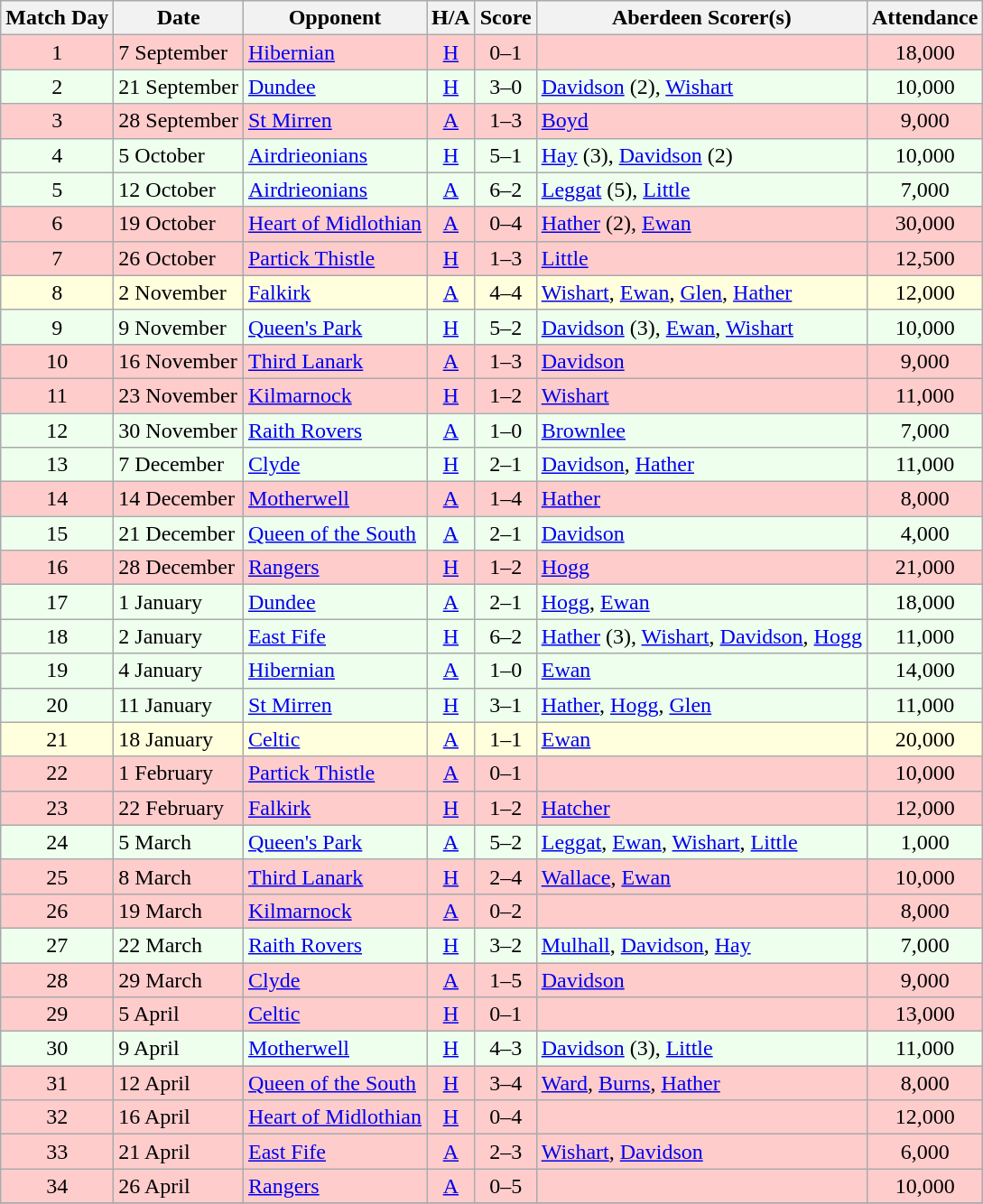<table class="wikitable" style="text-align:center">
<tr>
<th>Match Day</th>
<th>Date</th>
<th>Opponent</th>
<th>H/A</th>
<th>Score</th>
<th>Aberdeen Scorer(s)</th>
<th>Attendance</th>
</tr>
<tr bgcolor=#FFCCCC>
<td>1</td>
<td align=left>7 September</td>
<td align=left><a href='#'>Hibernian</a></td>
<td><a href='#'>H</a></td>
<td>0–1</td>
<td align=left></td>
<td>18,000</td>
</tr>
<tr bgcolor=#EEFFEE>
<td>2</td>
<td align=left>21 September</td>
<td align=left><a href='#'>Dundee</a></td>
<td><a href='#'>H</a></td>
<td>3–0</td>
<td align=left><a href='#'>Davidson</a> (2), <a href='#'>Wishart</a></td>
<td>10,000</td>
</tr>
<tr bgcolor=#FFCCCC>
<td>3</td>
<td align=left>28 September</td>
<td align=left><a href='#'>St Mirren</a></td>
<td><a href='#'>A</a></td>
<td>1–3</td>
<td align=left><a href='#'>Boyd</a></td>
<td>9,000</td>
</tr>
<tr bgcolor=#EEFFEE>
<td>4</td>
<td align=left>5 October</td>
<td align=left><a href='#'>Airdrieonians</a></td>
<td><a href='#'>H</a></td>
<td>5–1</td>
<td align=left><a href='#'>Hay</a> (3), <a href='#'>Davidson</a> (2)</td>
<td>10,000</td>
</tr>
<tr bgcolor=#EEFFEE>
<td>5</td>
<td align=left>12 October</td>
<td align=left><a href='#'>Airdrieonians</a></td>
<td><a href='#'>A</a></td>
<td>6–2</td>
<td align=left><a href='#'>Leggat</a> (5), <a href='#'>Little</a></td>
<td>7,000</td>
</tr>
<tr bgcolor=#FFCCCC>
<td>6</td>
<td align=left>19 October</td>
<td align=left><a href='#'>Heart of Midlothian</a></td>
<td><a href='#'>A</a></td>
<td>0–4</td>
<td align=left><a href='#'>Hather</a> (2), <a href='#'>Ewan</a></td>
<td>30,000</td>
</tr>
<tr bgcolor=#FFCCCC>
<td>7</td>
<td align=left>26 October</td>
<td align=left><a href='#'>Partick Thistle</a></td>
<td><a href='#'>H</a></td>
<td>1–3</td>
<td align=left><a href='#'>Little</a></td>
<td>12,500</td>
</tr>
<tr bgcolor=#FFFFDD>
<td>8</td>
<td align=left>2 November</td>
<td align=left><a href='#'>Falkirk</a></td>
<td><a href='#'>A</a></td>
<td>4–4</td>
<td align=left><a href='#'>Wishart</a>, <a href='#'>Ewan</a>, <a href='#'>Glen</a>, <a href='#'>Hather</a></td>
<td>12,000</td>
</tr>
<tr bgcolor=#EEFFEE>
<td>9</td>
<td align=left>9 November</td>
<td align=left><a href='#'>Queen's Park</a></td>
<td><a href='#'>H</a></td>
<td>5–2</td>
<td align=left><a href='#'>Davidson</a> (3), <a href='#'>Ewan</a>, <a href='#'>Wishart</a></td>
<td>10,000</td>
</tr>
<tr bgcolor=#FFCCCC>
<td>10</td>
<td align=left>16 November</td>
<td align=left><a href='#'>Third Lanark</a></td>
<td><a href='#'>A</a></td>
<td>1–3</td>
<td align=left><a href='#'>Davidson</a></td>
<td>9,000</td>
</tr>
<tr bgcolor=#FFCCCC>
<td>11</td>
<td align=left>23 November</td>
<td align=left><a href='#'>Kilmarnock</a></td>
<td><a href='#'>H</a></td>
<td>1–2</td>
<td align=left><a href='#'>Wishart</a></td>
<td>11,000</td>
</tr>
<tr bgcolor=#EEFFEE>
<td>12</td>
<td align=left>30 November</td>
<td align=left><a href='#'>Raith Rovers</a></td>
<td><a href='#'>A</a></td>
<td>1–0</td>
<td align=left><a href='#'>Brownlee</a></td>
<td>7,000</td>
</tr>
<tr bgcolor=#EEFFEE>
<td>13</td>
<td align=left>7 December</td>
<td align=left><a href='#'>Clyde</a></td>
<td><a href='#'>H</a></td>
<td>2–1</td>
<td align=left><a href='#'>Davidson</a>, <a href='#'>Hather</a></td>
<td>11,000</td>
</tr>
<tr bgcolor=#FFCCCC>
<td>14</td>
<td align=left>14 December</td>
<td align=left><a href='#'>Motherwell</a></td>
<td><a href='#'>A</a></td>
<td>1–4</td>
<td align=left><a href='#'>Hather</a></td>
<td>8,000</td>
</tr>
<tr bgcolor=#EEFFEE>
<td>15</td>
<td align=left>21 December</td>
<td align=left><a href='#'>Queen of the South</a></td>
<td><a href='#'>A</a></td>
<td>2–1</td>
<td align=left><a href='#'>Davidson</a></td>
<td>4,000</td>
</tr>
<tr bgcolor=#FFCCCC>
<td>16</td>
<td align=left>28 December</td>
<td align=left><a href='#'>Rangers</a></td>
<td><a href='#'>H</a></td>
<td>1–2</td>
<td align=left><a href='#'>Hogg</a></td>
<td>21,000</td>
</tr>
<tr bgcolor=#EEFFEE>
<td>17</td>
<td align=left>1 January</td>
<td align=left><a href='#'>Dundee</a></td>
<td><a href='#'>A</a></td>
<td>2–1</td>
<td align=left><a href='#'>Hogg</a>, <a href='#'>Ewan</a></td>
<td>18,000</td>
</tr>
<tr bgcolor=#EEFFEE>
<td>18</td>
<td align=left>2 January</td>
<td align=left><a href='#'>East Fife</a></td>
<td><a href='#'>H</a></td>
<td>6–2</td>
<td align=left><a href='#'>Hather</a> (3), <a href='#'>Wishart</a>, <a href='#'>Davidson</a>, <a href='#'>Hogg</a></td>
<td>11,000</td>
</tr>
<tr bgcolor=#EEFFEE>
<td>19</td>
<td align=left>4 January</td>
<td align=left><a href='#'>Hibernian</a></td>
<td><a href='#'>A</a></td>
<td>1–0</td>
<td align=left><a href='#'>Ewan</a></td>
<td>14,000</td>
</tr>
<tr bgcolor=#EEFFEE>
<td>20</td>
<td align=left>11 January</td>
<td align=left><a href='#'>St Mirren</a></td>
<td><a href='#'>H</a></td>
<td>3–1</td>
<td align=left><a href='#'>Hather</a>, <a href='#'>Hogg</a>, <a href='#'>Glen</a></td>
<td>11,000</td>
</tr>
<tr bgcolor=#FFFFDD>
<td>21</td>
<td align=left>18 January</td>
<td align=left><a href='#'>Celtic</a></td>
<td><a href='#'>A</a></td>
<td>1–1</td>
<td align=left><a href='#'>Ewan</a></td>
<td>20,000</td>
</tr>
<tr bgcolor=#FFCCCC>
<td>22</td>
<td align=left>1 February</td>
<td align=left><a href='#'>Partick Thistle</a></td>
<td><a href='#'>A</a></td>
<td>0–1</td>
<td align=left></td>
<td>10,000</td>
</tr>
<tr bgcolor=#FFCCCC>
<td>23</td>
<td align=left>22 February</td>
<td align=left><a href='#'>Falkirk</a></td>
<td><a href='#'>H</a></td>
<td>1–2</td>
<td align=left><a href='#'>Hatcher</a></td>
<td>12,000</td>
</tr>
<tr bgcolor=#EEFFEE>
<td>24</td>
<td align=left>5 March</td>
<td align=left><a href='#'>Queen's Park</a></td>
<td><a href='#'>A</a></td>
<td>5–2</td>
<td align=left><a href='#'>Leggat</a>, <a href='#'>Ewan</a>, <a href='#'>Wishart</a>, <a href='#'>Little</a></td>
<td>1,000</td>
</tr>
<tr bgcolor=#FFCCCC>
<td>25</td>
<td align=left>8 March</td>
<td align=left><a href='#'>Third Lanark</a></td>
<td><a href='#'>H</a></td>
<td>2–4</td>
<td align=left><a href='#'>Wallace</a>, <a href='#'>Ewan</a></td>
<td>10,000</td>
</tr>
<tr bgcolor=#FFCCCC>
<td>26</td>
<td align=left>19 March</td>
<td align=left><a href='#'>Kilmarnock</a></td>
<td><a href='#'>A</a></td>
<td>0–2</td>
<td align=left></td>
<td>8,000</td>
</tr>
<tr bgcolor=#EEFFEE>
<td>27</td>
<td align=left>22 March</td>
<td align=left><a href='#'>Raith Rovers</a></td>
<td><a href='#'>H</a></td>
<td>3–2</td>
<td align=left><a href='#'>Mulhall</a>, <a href='#'>Davidson</a>, <a href='#'>Hay</a></td>
<td>7,000</td>
</tr>
<tr bgcolor=#FFCCCC>
<td>28</td>
<td align=left>29 March</td>
<td align=left><a href='#'>Clyde</a></td>
<td><a href='#'>A</a></td>
<td>1–5</td>
<td align=left><a href='#'>Davidson</a></td>
<td>9,000</td>
</tr>
<tr bgcolor=#FFCCCC>
<td>29</td>
<td align=left>5 April</td>
<td align=left><a href='#'>Celtic</a></td>
<td><a href='#'>H</a></td>
<td>0–1</td>
<td align=left></td>
<td>13,000</td>
</tr>
<tr bgcolor=#EEFFEE>
<td>30</td>
<td align=left>9 April</td>
<td align=left><a href='#'>Motherwell</a></td>
<td><a href='#'>H</a></td>
<td>4–3</td>
<td align=left><a href='#'>Davidson</a> (3), <a href='#'>Little</a></td>
<td>11,000</td>
</tr>
<tr bgcolor=#FFCCCC>
<td>31</td>
<td align=left>12 April</td>
<td align=left><a href='#'>Queen of the South</a></td>
<td><a href='#'>H</a></td>
<td>3–4</td>
<td align=left><a href='#'>Ward</a>, <a href='#'>Burns</a>, <a href='#'>Hather</a></td>
<td>8,000</td>
</tr>
<tr bgcolor=#FFCCCC>
<td>32</td>
<td align=left>16 April</td>
<td align=left><a href='#'>Heart of Midlothian</a></td>
<td><a href='#'>H</a></td>
<td>0–4</td>
<td align=left></td>
<td>12,000</td>
</tr>
<tr bgcolor=#FFCCCC>
<td>33</td>
<td align=left>21 April</td>
<td align=left><a href='#'>East Fife</a></td>
<td><a href='#'>A</a></td>
<td>2–3</td>
<td align=left><a href='#'>Wishart</a>, <a href='#'>Davidson</a></td>
<td>6,000</td>
</tr>
<tr bgcolor=#FFCCCC>
<td>34</td>
<td align=left>26 April</td>
<td align=left><a href='#'>Rangers</a></td>
<td><a href='#'>A</a></td>
<td>0–5</td>
<td align=left></td>
<td>10,000</td>
</tr>
<tr>
</tr>
</table>
